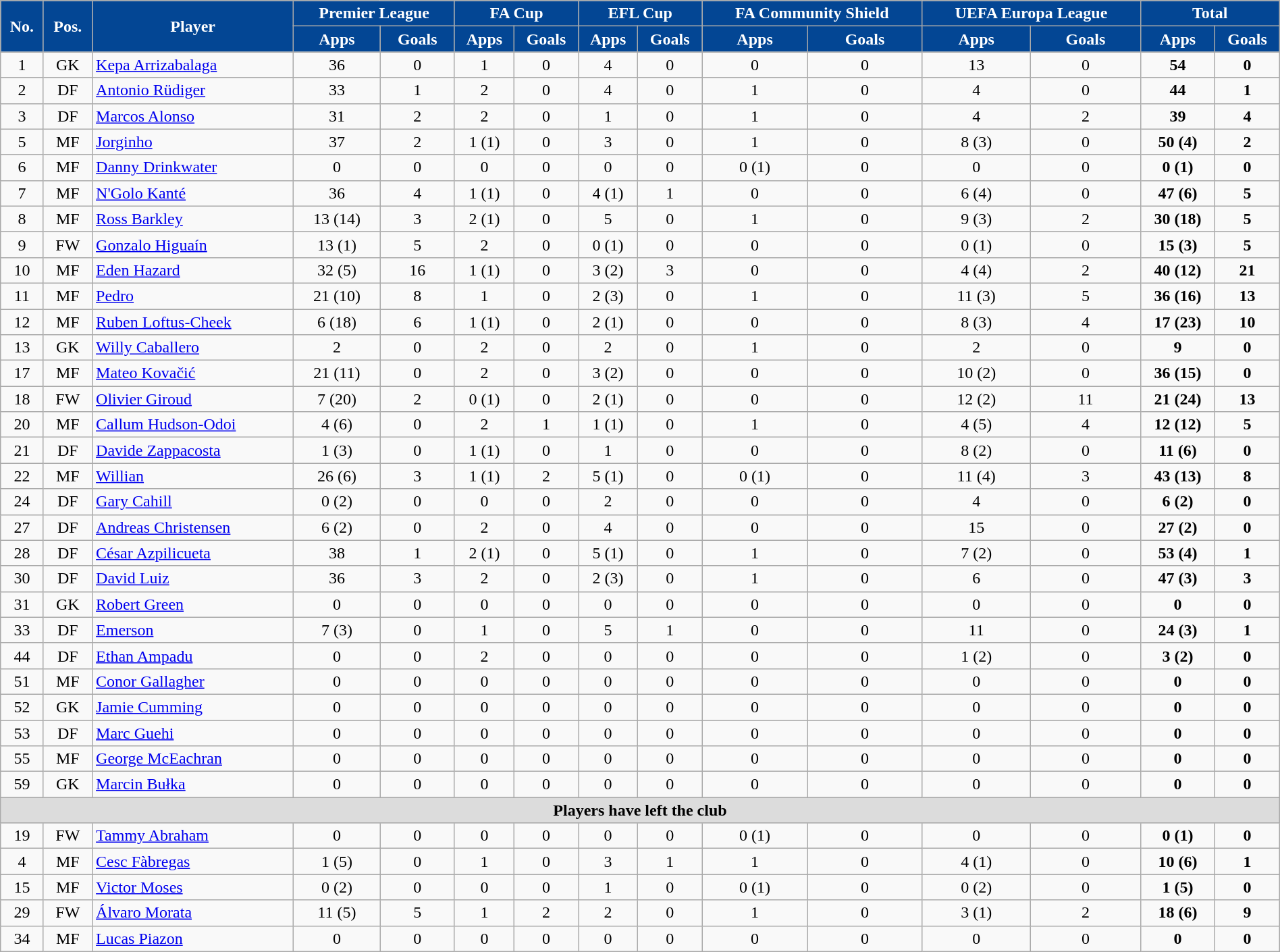<table class="wikitable sortable" style="text-align:center;width:100%;">
<tr>
<th rowspan=2 style=background-color:#034694;color:#FFFFFF>No.</th>
<th rowspan=2 style=background-color:#034694;color:#FFFFFF>Pos.</th>
<th rowspan=2 style=background-color:#034694;color:#FFFFFF>Player</th>
<th colspan=2 style=background:#034694;color:#FFFFFF>Premier League</th>
<th colspan=2 style=background:#034694;color:#FFFFFF>FA Cup</th>
<th colspan=2 style=background:#034694;color:#FFFFFF>EFL Cup</th>
<th colspan=2 style=background:#034694;color:#FFFFFF>FA Community Shield</th>
<th colspan=2 style=background:#034694;color:#FFFFFF>UEFA Europa League</th>
<th colspan=2 style=background:#034694;color:#FFFFFF>Total</th>
</tr>
<tr>
<th style=background-color:#034694;color:#FFFFFF>Apps</th>
<th style=background-color:#034694;color:#FFFFFF>Goals</th>
<th style=background-color:#034694;color:#FFFFFF>Apps</th>
<th style=background-color:#034694;color:#FFFFFF>Goals</th>
<th style=background-color:#034694;color:#FFFFFF>Apps</th>
<th style=background-color:#034694;color:#FFFFFF>Goals</th>
<th style=background-color:#034694;color:#FFFFFF>Apps</th>
<th style=background-color:#034694;color:#FFFFFF>Goals</th>
<th style=background-color:#034694;color:#FFFFFF>Apps</th>
<th style=background-color:#034694;color:#FFFFFF>Goals</th>
<th style=background-color:#034694;color:#FFFFFF>Apps</th>
<th style=background-color:#034694;color:#FFFFFF>Goals</th>
</tr>
<tr>
<td>1</td>
<td>GK</td>
<td align=left> <a href='#'>Kepa Arrizabalaga</a></td>
<td>36</td>
<td>0</td>
<td>1</td>
<td>0</td>
<td>4</td>
<td>0</td>
<td>0</td>
<td>0</td>
<td>13</td>
<td>0</td>
<td><strong>54</strong></td>
<td><strong>0</strong></td>
</tr>
<tr>
<td>2</td>
<td>DF</td>
<td align=left> <a href='#'>Antonio Rüdiger</a></td>
<td>33</td>
<td>1</td>
<td>2</td>
<td>0</td>
<td>4</td>
<td>0</td>
<td>1</td>
<td>0</td>
<td>4</td>
<td>0</td>
<td><strong>44</strong></td>
<td><strong>1</strong></td>
</tr>
<tr>
<td>3</td>
<td>DF</td>
<td align=left> <a href='#'>Marcos Alonso</a></td>
<td>31</td>
<td>2</td>
<td>2</td>
<td>0</td>
<td>1</td>
<td>0</td>
<td>1</td>
<td>0</td>
<td>4</td>
<td>2</td>
<td><strong>39</strong></td>
<td><strong>4</strong></td>
</tr>
<tr>
<td>5</td>
<td>MF</td>
<td align=left> <a href='#'>Jorginho</a></td>
<td>37</td>
<td>2</td>
<td>1 (1)</td>
<td>0</td>
<td>3</td>
<td>0</td>
<td>1</td>
<td>0</td>
<td>8 (3)</td>
<td>0</td>
<td><strong>50 (4)</strong></td>
<td><strong>2</strong></td>
</tr>
<tr>
<td>6</td>
<td>MF</td>
<td align=left> <a href='#'>Danny Drinkwater</a></td>
<td>0</td>
<td>0</td>
<td>0</td>
<td>0</td>
<td>0</td>
<td>0</td>
<td>0 (1)</td>
<td>0</td>
<td>0</td>
<td>0</td>
<td><strong>0 (1)</strong></td>
<td><strong>0</strong></td>
</tr>
<tr>
<td>7</td>
<td>MF</td>
<td align=left> <a href='#'>N'Golo Kanté</a></td>
<td>36</td>
<td>4</td>
<td>1 (1)</td>
<td>0</td>
<td>4 (1)</td>
<td>1</td>
<td>0</td>
<td>0</td>
<td>6 (4)</td>
<td>0</td>
<td><strong>47 (6)</strong></td>
<td><strong>5</strong></td>
</tr>
<tr>
<td>8</td>
<td>MF</td>
<td align=left> <a href='#'>Ross Barkley</a></td>
<td>13 (14)</td>
<td>3</td>
<td>2 (1)</td>
<td>0</td>
<td>5</td>
<td>0</td>
<td>1</td>
<td>0</td>
<td>9 (3)</td>
<td>2</td>
<td><strong>30 (18)</strong></td>
<td><strong>5</strong></td>
</tr>
<tr>
<td>9</td>
<td>FW</td>
<td align=left> <a href='#'>Gonzalo Higuaín</a></td>
<td>13 (1)</td>
<td>5</td>
<td>2</td>
<td>0</td>
<td>0 (1)</td>
<td>0</td>
<td>0</td>
<td>0</td>
<td>0 (1)</td>
<td>0</td>
<td><strong>15 (3)</strong></td>
<td><strong>5</strong></td>
</tr>
<tr>
<td>10</td>
<td>MF</td>
<td align=left> <a href='#'>Eden Hazard</a></td>
<td>32 (5)</td>
<td>16</td>
<td>1 (1)</td>
<td>0</td>
<td>3 (2)</td>
<td>3</td>
<td>0</td>
<td>0</td>
<td>4 (4)</td>
<td>2</td>
<td><strong>40 (12)</strong></td>
<td><strong>21</strong></td>
</tr>
<tr>
<td>11</td>
<td>MF</td>
<td align=left> <a href='#'>Pedro</a></td>
<td>21 (10)</td>
<td>8</td>
<td>1</td>
<td>0</td>
<td>2 (3)</td>
<td>0</td>
<td>1</td>
<td>0</td>
<td>11 (3)</td>
<td>5</td>
<td><strong>36 (16)</strong></td>
<td><strong>13</strong></td>
</tr>
<tr>
<td>12</td>
<td>MF</td>
<td align=left> <a href='#'>Ruben Loftus-Cheek</a></td>
<td>6 (18)</td>
<td>6</td>
<td>1 (1)</td>
<td>0</td>
<td>2 (1)</td>
<td>0</td>
<td>0</td>
<td>0</td>
<td>8 (3)</td>
<td>4</td>
<td><strong>17 (23)</strong></td>
<td><strong>10</strong></td>
</tr>
<tr>
<td>13</td>
<td>GK</td>
<td align=left> <a href='#'>Willy Caballero</a></td>
<td>2</td>
<td>0</td>
<td>2</td>
<td>0</td>
<td>2</td>
<td>0</td>
<td>1</td>
<td>0</td>
<td>2</td>
<td>0</td>
<td><strong>9</strong></td>
<td><strong>0</strong></td>
</tr>
<tr>
<td>17</td>
<td>MF</td>
<td align=left> <a href='#'>Mateo Kovačić</a></td>
<td>21 (11)</td>
<td>0</td>
<td>2</td>
<td>0</td>
<td>3 (2)</td>
<td>0</td>
<td>0</td>
<td>0</td>
<td>10 (2)</td>
<td>0</td>
<td><strong>36 (15)</strong></td>
<td><strong>0</strong></td>
</tr>
<tr>
<td>18</td>
<td>FW</td>
<td align=left> <a href='#'>Olivier Giroud</a></td>
<td>7 (20)</td>
<td>2</td>
<td>0 (1)</td>
<td>0</td>
<td>2 (1)</td>
<td>0</td>
<td>0</td>
<td>0</td>
<td>12 (2)</td>
<td>11</td>
<td><strong>21 (24)</strong></td>
<td><strong>13</strong></td>
</tr>
<tr>
<td>20</td>
<td>MF</td>
<td align=left> <a href='#'>Callum Hudson-Odoi</a></td>
<td>4 (6)</td>
<td>0</td>
<td>2</td>
<td>1</td>
<td>1 (1)</td>
<td>0</td>
<td>1</td>
<td>0</td>
<td>4 (5)</td>
<td>4</td>
<td><strong>12 (12)</strong></td>
<td><strong>5</strong></td>
</tr>
<tr>
<td>21</td>
<td>DF</td>
<td align=left> <a href='#'>Davide Zappacosta</a></td>
<td>1 (3)</td>
<td>0</td>
<td>1 (1)</td>
<td>0</td>
<td>1</td>
<td>0</td>
<td>0</td>
<td>0</td>
<td>8 (2)</td>
<td>0</td>
<td><strong>11 (6)</strong></td>
<td><strong>0</strong></td>
</tr>
<tr>
<td>22</td>
<td>MF</td>
<td align=left> <a href='#'>Willian</a></td>
<td>26 (6)</td>
<td>3</td>
<td>1 (1)</td>
<td>2</td>
<td>5 (1)</td>
<td>0</td>
<td>0 (1)</td>
<td>0</td>
<td>11 (4)</td>
<td>3</td>
<td><strong>43 (13)</strong></td>
<td><strong>8</strong></td>
</tr>
<tr>
<td>24</td>
<td>DF</td>
<td align=left> <a href='#'>Gary Cahill</a></td>
<td>0 (2)</td>
<td>0</td>
<td>0</td>
<td>0</td>
<td>2</td>
<td>0</td>
<td>0</td>
<td>0</td>
<td>4</td>
<td>0</td>
<td><strong>6 (2)</strong></td>
<td><strong>0</strong></td>
</tr>
<tr>
<td>27</td>
<td>DF</td>
<td align=left> <a href='#'>Andreas Christensen</a></td>
<td>6 (2)</td>
<td>0</td>
<td>2</td>
<td>0</td>
<td>4</td>
<td>0</td>
<td>0</td>
<td>0</td>
<td>15</td>
<td>0</td>
<td><strong>27 (2)</strong></td>
<td><strong>0</strong></td>
</tr>
<tr>
<td>28</td>
<td>DF</td>
<td align=left> <a href='#'>César Azpilicueta</a></td>
<td>38</td>
<td>1</td>
<td>2 (1)</td>
<td>0</td>
<td>5 (1)</td>
<td>0</td>
<td>1</td>
<td>0</td>
<td>7 (2)</td>
<td>0</td>
<td><strong>53 (4)</strong></td>
<td><strong>1</strong></td>
</tr>
<tr>
<td>30</td>
<td>DF</td>
<td align=left> <a href='#'>David Luiz</a></td>
<td>36</td>
<td>3</td>
<td>2</td>
<td>0</td>
<td>2 (3)</td>
<td>0</td>
<td>1</td>
<td>0</td>
<td>6</td>
<td>0</td>
<td><strong>47 (3)</strong></td>
<td><strong>3</strong></td>
</tr>
<tr>
<td>31</td>
<td>GK</td>
<td align=left> <a href='#'>Robert Green</a></td>
<td>0</td>
<td>0</td>
<td>0</td>
<td>0</td>
<td>0</td>
<td>0</td>
<td>0</td>
<td>0</td>
<td>0</td>
<td>0</td>
<td><strong>0</strong></td>
<td><strong>0</strong></td>
</tr>
<tr>
<td>33</td>
<td>DF</td>
<td align=left> <a href='#'>Emerson</a></td>
<td>7 (3)</td>
<td>0</td>
<td>1</td>
<td>0</td>
<td>5</td>
<td>1</td>
<td>0</td>
<td>0</td>
<td>11</td>
<td>0</td>
<td><strong>24 (3)</strong></td>
<td><strong>1</strong></td>
</tr>
<tr>
<td>44</td>
<td>DF</td>
<td align=left> <a href='#'>Ethan Ampadu</a></td>
<td>0</td>
<td>0</td>
<td>2</td>
<td>0</td>
<td>0</td>
<td>0</td>
<td>0</td>
<td>0</td>
<td>1 (2)</td>
<td>0</td>
<td><strong>3 (2)</strong></td>
<td><strong>0</strong></td>
</tr>
<tr>
<td>51</td>
<td>MF</td>
<td align=left> <a href='#'>Conor Gallagher</a></td>
<td>0</td>
<td>0</td>
<td>0</td>
<td>0</td>
<td>0</td>
<td>0</td>
<td>0</td>
<td>0</td>
<td>0</td>
<td>0</td>
<td><strong>0</strong></td>
<td><strong>0</strong></td>
</tr>
<tr>
<td>52</td>
<td>GK</td>
<td align=left> <a href='#'>Jamie Cumming</a></td>
<td>0</td>
<td>0</td>
<td>0</td>
<td>0</td>
<td>0</td>
<td>0</td>
<td>0</td>
<td>0</td>
<td>0</td>
<td>0</td>
<td><strong>0</strong></td>
<td><strong>0</strong></td>
</tr>
<tr>
<td>53</td>
<td>DF</td>
<td align=left> <a href='#'>Marc Guehi</a></td>
<td>0</td>
<td>0</td>
<td>0</td>
<td>0</td>
<td>0</td>
<td>0</td>
<td>0</td>
<td>0</td>
<td>0</td>
<td>0</td>
<td><strong>0</strong></td>
<td><strong>0</strong></td>
</tr>
<tr>
<td>55</td>
<td>MF</td>
<td align=left> <a href='#'>George McEachran</a></td>
<td>0</td>
<td>0</td>
<td>0</td>
<td>0</td>
<td>0</td>
<td>0</td>
<td>0</td>
<td>0</td>
<td>0</td>
<td>0</td>
<td><strong>0</strong></td>
<td><strong>0</strong></td>
</tr>
<tr>
<td>59</td>
<td>GK</td>
<td align=left> <a href='#'>Marcin Bułka</a></td>
<td>0</td>
<td>0</td>
<td>0</td>
<td>0</td>
<td>0</td>
<td>0</td>
<td>0</td>
<td>0</td>
<td>0</td>
<td>0</td>
<td><strong>0</strong></td>
<td><strong>0</strong></td>
</tr>
<tr>
<th colspan=15 style=background:#dcdcdc>Players have left the club</th>
</tr>
<tr>
<td>19</td>
<td>FW</td>
<td align=left> <a href='#'>Tammy Abraham</a></td>
<td>0</td>
<td>0</td>
<td>0</td>
<td>0</td>
<td>0</td>
<td>0</td>
<td>0 (1)</td>
<td>0</td>
<td>0</td>
<td>0</td>
<td><strong>0 (1)</strong></td>
<td><strong>0</strong></td>
</tr>
<tr>
<td>4</td>
<td>MF</td>
<td align=left> <a href='#'>Cesc Fàbregas</a></td>
<td>1 (5)</td>
<td>0</td>
<td>1</td>
<td>0</td>
<td>3</td>
<td>1</td>
<td>1</td>
<td>0</td>
<td>4 (1)</td>
<td>0</td>
<td><strong>10 (6)</strong></td>
<td><strong>1</strong></td>
</tr>
<tr>
<td>15</td>
<td>MF</td>
<td align=left> <a href='#'>Victor Moses</a></td>
<td>0 (2)</td>
<td>0</td>
<td>0</td>
<td>0</td>
<td>1</td>
<td>0</td>
<td>0 (1)</td>
<td>0</td>
<td>0 (2)</td>
<td>0</td>
<td><strong>1 (5)</strong></td>
<td><strong>0</strong></td>
</tr>
<tr>
<td>29</td>
<td>FW</td>
<td align=left> <a href='#'>Álvaro Morata</a></td>
<td>11 (5)</td>
<td>5</td>
<td>1</td>
<td>2</td>
<td>2</td>
<td>0</td>
<td>1</td>
<td>0</td>
<td>3 (1)</td>
<td>2</td>
<td><strong>18 (6)</strong></td>
<td><strong>9</strong></td>
</tr>
<tr>
<td>34</td>
<td>MF</td>
<td align=left> <a href='#'>Lucas Piazon</a></td>
<td>0</td>
<td>0</td>
<td>0</td>
<td>0</td>
<td>0</td>
<td>0</td>
<td>0</td>
<td>0</td>
<td>0</td>
<td>0</td>
<td><strong>0</strong></td>
<td><strong>0</strong></td>
</tr>
</table>
